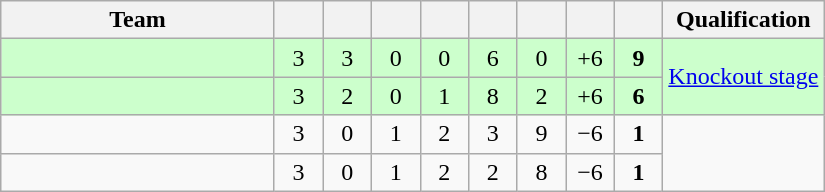<table class="wikitable" style="text-align:center;">
<tr>
<th width=175>Team</th>
<th width=25></th>
<th width=25></th>
<th width=25></th>
<th width=25></th>
<th width=25></th>
<th width=25></th>
<th width=25></th>
<th width=25></th>
<th width=100>Qualification</th>
</tr>
<tr bgcolor=#ccffcc align=center>
<td style="text-align:left;"></td>
<td>3</td>
<td>3</td>
<td>0</td>
<td>0</td>
<td>6</td>
<td>0</td>
<td>+6</td>
<td><strong>9</strong></td>
<td rowspan="2"><a href='#'>Knockout stage</a></td>
</tr>
<tr bgcolor=#ccffcc align=center>
<td style="text-align:left;"></td>
<td>3</td>
<td>2</td>
<td>0</td>
<td>1</td>
<td>8</td>
<td>2</td>
<td>+6</td>
<td><strong>6</strong></td>
</tr>
<tr align=center>
<td style="text-align:left;"></td>
<td>3</td>
<td>0</td>
<td>1</td>
<td>2</td>
<td>3</td>
<td>9</td>
<td>−6</td>
<td><strong>1</strong></td>
<td rowspan="2"></td>
</tr>
<tr align=center>
<td style="text-align:left;"></td>
<td>3</td>
<td>0</td>
<td>1</td>
<td>2</td>
<td>2</td>
<td>8</td>
<td>−6</td>
<td><strong>1</strong></td>
</tr>
</table>
